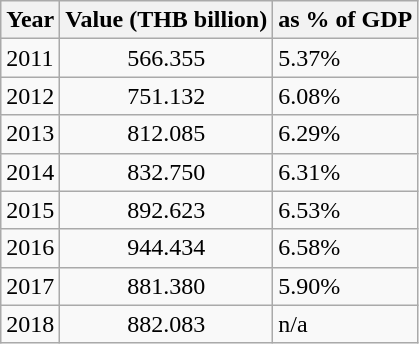<table class="wikitable">
<tr>
<th rowspan = 1>Year</th>
<th rowspan = 1>Value (THB billion)</th>
<th colspan = 1>as % of GDP</th>
</tr>
<tr>
<td>2011</td>
<td align = center>566.355</td>
<td>5.37%</td>
</tr>
<tr>
<td>2012</td>
<td align = center>751.132</td>
<td>6.08%</td>
</tr>
<tr>
<td>2013</td>
<td align = center>812.085</td>
<td>6.29%</td>
</tr>
<tr>
<td>2014</td>
<td align = center>832.750</td>
<td>6.31%</td>
</tr>
<tr>
<td>2015</td>
<td align = center>892.623</td>
<td>6.53%</td>
</tr>
<tr>
<td>2016</td>
<td align = center>944.434</td>
<td>6.58%</td>
</tr>
<tr>
<td>2017</td>
<td align = center>881.380</td>
<td>5.90%</td>
</tr>
<tr>
<td>2018</td>
<td align = center>882.083</td>
<td>n/a</td>
</tr>
</table>
